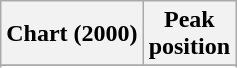<table class="wikitable sortable">
<tr>
<th align="left">Chart (2000)</th>
<th align="center">Peak<br>position</th>
</tr>
<tr>
</tr>
<tr>
</tr>
</table>
